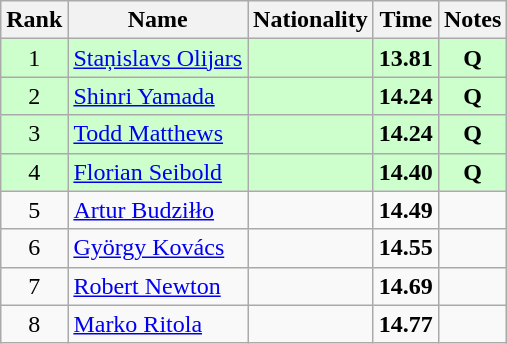<table class="wikitable sortable" style="text-align:center">
<tr>
<th>Rank</th>
<th>Name</th>
<th>Nationality</th>
<th>Time</th>
<th>Notes</th>
</tr>
<tr bgcolor=ccffcc>
<td>1</td>
<td align=left><a href='#'>Staņislavs Olijars</a></td>
<td align=left></td>
<td><strong>13.81</strong></td>
<td><strong>Q</strong></td>
</tr>
<tr bgcolor=ccffcc>
<td>2</td>
<td align=left><a href='#'>Shinri Yamada</a></td>
<td align=left></td>
<td><strong>14.24</strong></td>
<td><strong>Q</strong></td>
</tr>
<tr bgcolor=ccffcc>
<td>3</td>
<td align=left><a href='#'>Todd Matthews</a></td>
<td align=left></td>
<td><strong>14.24</strong></td>
<td><strong>Q</strong></td>
</tr>
<tr bgcolor=ccffcc>
<td>4</td>
<td align=left><a href='#'>Florian Seibold</a></td>
<td align=left></td>
<td><strong>14.40</strong></td>
<td><strong>Q</strong></td>
</tr>
<tr>
<td>5</td>
<td align=left><a href='#'>Artur Budziłło</a></td>
<td align=left></td>
<td><strong>14.49</strong></td>
<td></td>
</tr>
<tr>
<td>6</td>
<td align=left><a href='#'>György Kovács</a></td>
<td align=left></td>
<td><strong>14.55</strong></td>
<td></td>
</tr>
<tr>
<td>7</td>
<td align=left><a href='#'>Robert Newton</a></td>
<td align=left></td>
<td><strong>14.69</strong></td>
<td></td>
</tr>
<tr>
<td>8</td>
<td align=left><a href='#'>Marko Ritola</a></td>
<td align=left></td>
<td><strong>14.77</strong></td>
<td></td>
</tr>
</table>
